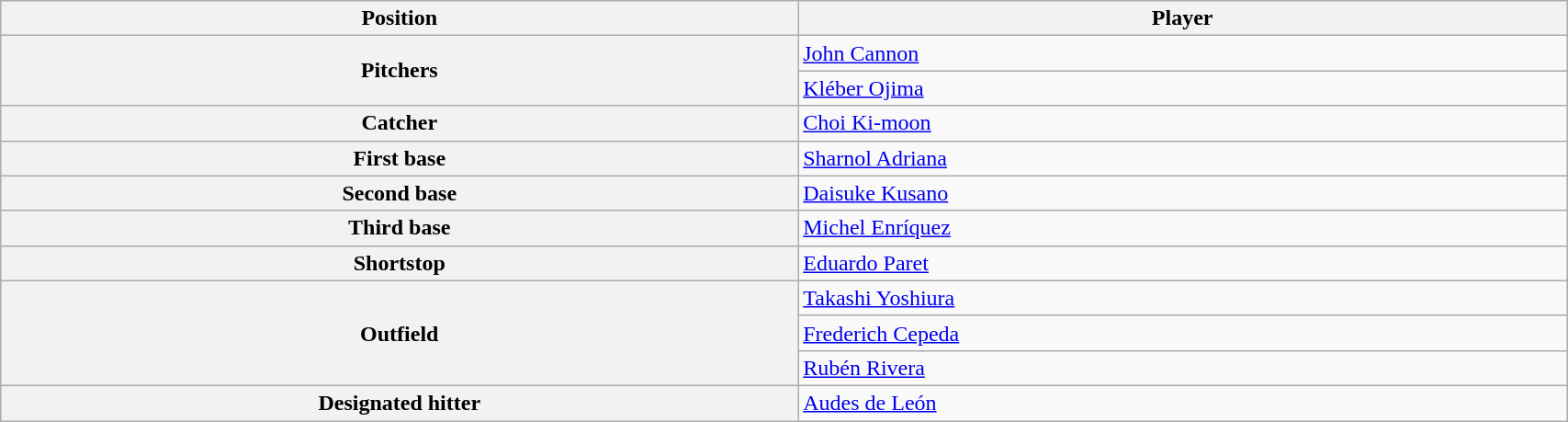<table class="wikitable" style="border-collapse:collapse; width:90%">
<tr>
<th>Position</th>
<th>Player</th>
</tr>
<tr>
<th rowspan=2>Pitchers</th>
<td> <a href='#'>John Cannon</a></td>
</tr>
<tr>
<td> <a href='#'>Kléber Ojima</a></td>
</tr>
<tr>
<th>Catcher</th>
<td> <a href='#'>Choi Ki-moon</a></td>
</tr>
<tr>
<th>First base</th>
<td> <a href='#'>Sharnol Adriana</a></td>
</tr>
<tr>
<th>Second base</th>
<td> <a href='#'>Daisuke Kusano</a></td>
</tr>
<tr>
<th>Third base</th>
<td> <a href='#'>Michel Enríquez</a></td>
</tr>
<tr>
<th>Shortstop</th>
<td> <a href='#'>Eduardo Paret</a></td>
</tr>
<tr>
<th rowspan=3>Outfield</th>
<td> <a href='#'>Takashi Yoshiura</a></td>
</tr>
<tr>
<td> <a href='#'>Frederich Cepeda</a></td>
</tr>
<tr>
<td> <a href='#'>Rubén Rivera</a></td>
</tr>
<tr>
<th>Designated hitter</th>
<td> <a href='#'>Audes de León</a></td>
</tr>
</table>
